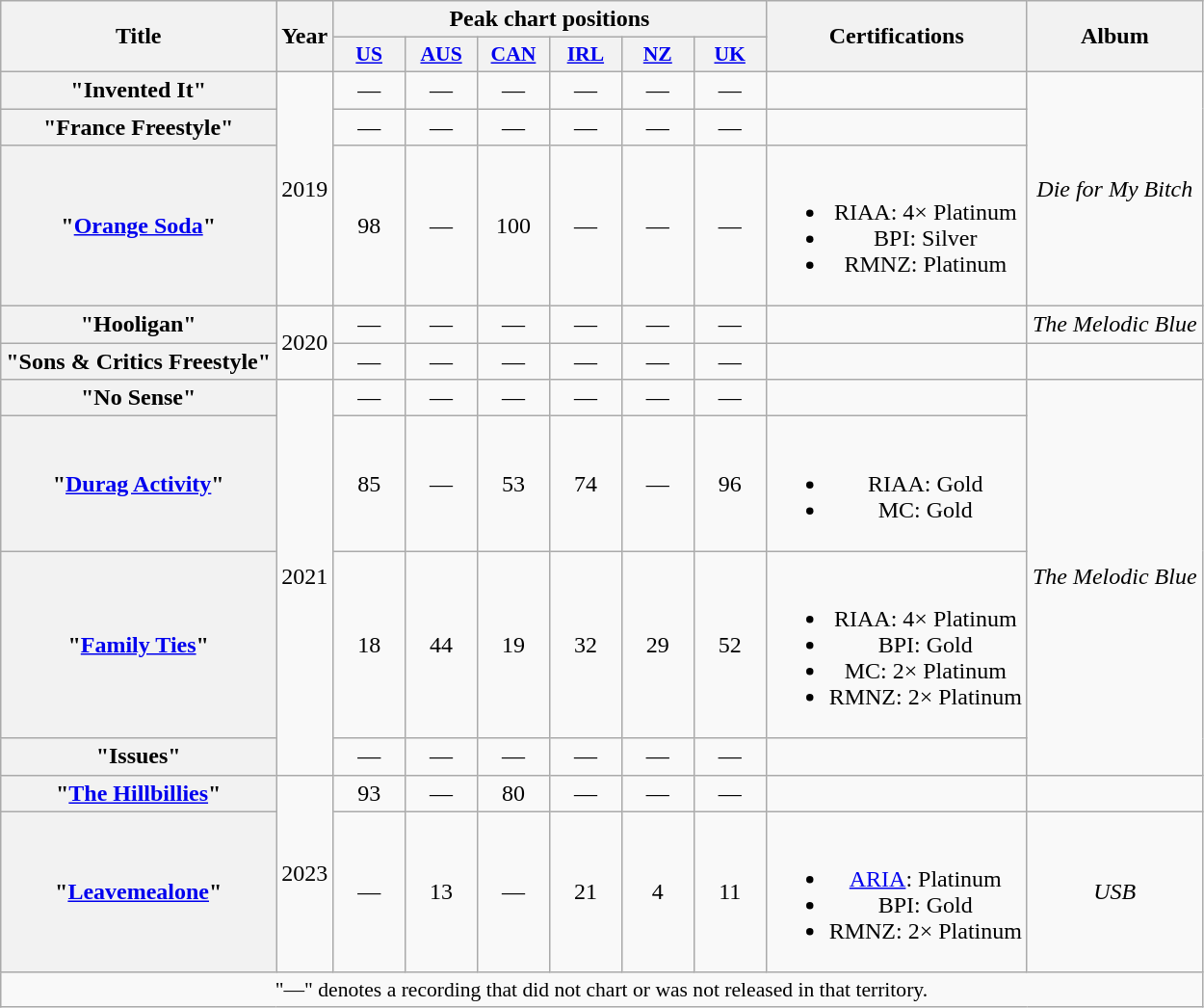<table class="wikitable plainrowheaders" style="text-align:center;">
<tr>
<th scope="col" rowspan="2">Title</th>
<th scope="col" rowspan="2">Year</th>
<th scope="col" colspan="6">Peak chart positions</th>
<th rowspan="2">Certifications</th>
<th scope="col" rowspan="2">Album</th>
</tr>
<tr>
<th scope="col" style="width:3em;font-size:90%;"><a href='#'>US</a><br></th>
<th scope="col" style="width:3em;font-size:90%;"><a href='#'>AUS</a><br></th>
<th scope="col" style="width:3em;font-size:90%;"><a href='#'>CAN</a><br></th>
<th scope="col" style="width:3em;font-size:90%;"><a href='#'>IRL</a><br></th>
<th scope="col" style="width:3em;font-size:90%;"><a href='#'>NZ</a><br></th>
<th scope="col" style="width:3em;font-size:90%;"><a href='#'>UK</a><br></th>
</tr>
<tr>
<th scope="row">"Invented It"</th>
<td rowspan="3">2019</td>
<td>—</td>
<td>—</td>
<td>—</td>
<td>—</td>
<td>—</td>
<td>—</td>
<td></td>
<td rowspan="3"><em>Die for My Bitch</em></td>
</tr>
<tr>
<th scope="row">"France Freestyle"</th>
<td>—</td>
<td>—</td>
<td>—</td>
<td>—</td>
<td>—</td>
<td>—</td>
<td></td>
</tr>
<tr>
<th scope="row">"<a href='#'>Orange Soda</a>"</th>
<td>98</td>
<td>—</td>
<td>100</td>
<td>—</td>
<td>—</td>
<td>—</td>
<td><br><ul><li>RIAA: 4× Platinum</li><li>BPI: Silver</li><li>RMNZ: Platinum</li></ul></td>
</tr>
<tr>
<th scope="row">"Hooligan"</th>
<td rowspan="2">2020</td>
<td>—</td>
<td>—</td>
<td>—</td>
<td>—</td>
<td>—</td>
<td>—</td>
<td></td>
<td><em>The Melodic Blue</em></td>
</tr>
<tr>
<th scope="row">"Sons & Critics Freestyle"</th>
<td>—</td>
<td>—</td>
<td>—</td>
<td>—</td>
<td>—</td>
<td>—</td>
<td></td>
<td></td>
</tr>
<tr>
<th scope="row">"No Sense"</th>
<td rowspan="4">2021</td>
<td>—</td>
<td>—</td>
<td>—</td>
<td>—</td>
<td>—</td>
<td>—</td>
<td></td>
<td rowspan="4"><em>The Melodic Blue</em></td>
</tr>
<tr>
<th scope="row">"<a href='#'>Durag Activity</a>"<br></th>
<td>85</td>
<td>—</td>
<td>53</td>
<td>74</td>
<td>—</td>
<td>96</td>
<td><br><ul><li>RIAA: Gold</li><li>MC: Gold</li></ul></td>
</tr>
<tr>
<th scope="row">"<a href='#'>Family Ties</a>"<br></th>
<td>18</td>
<td>44</td>
<td>19</td>
<td>32</td>
<td>29</td>
<td>52</td>
<td><br><ul><li>RIAA: 4× Platinum</li><li>BPI: Gold</li><li>MC: 2× Platinum</li><li>RMNZ: 2× Platinum</li></ul></td>
</tr>
<tr>
<th scope="row">"Issues"</th>
<td>—</td>
<td>—</td>
<td>—</td>
<td>—</td>
<td>—</td>
<td>—</td>
<td></td>
</tr>
<tr>
<th scope="row">"<a href='#'>The Hillbillies</a>"<br></th>
<td rowspan="2">2023</td>
<td>93</td>
<td>—</td>
<td>80</td>
<td>—</td>
<td>—</td>
<td>—</td>
<td></td>
<td></td>
</tr>
<tr>
<th scope="row">"<a href='#'>Leavemealone</a>"<br></th>
<td>—</td>
<td>13</td>
<td>—</td>
<td>21</td>
<td>4<br></td>
<td>11<br></td>
<td><br><ul><li><a href='#'>ARIA</a>: Platinum</li><li>BPI: Gold</li><li>RMNZ: 2× Platinum</li></ul></td>
<td><em>USB</em></td>
</tr>
<tr>
<td colspan="14" style="font-size:90%">"—" denotes a recording that did not chart or was not released in that territory.</td>
</tr>
</table>
